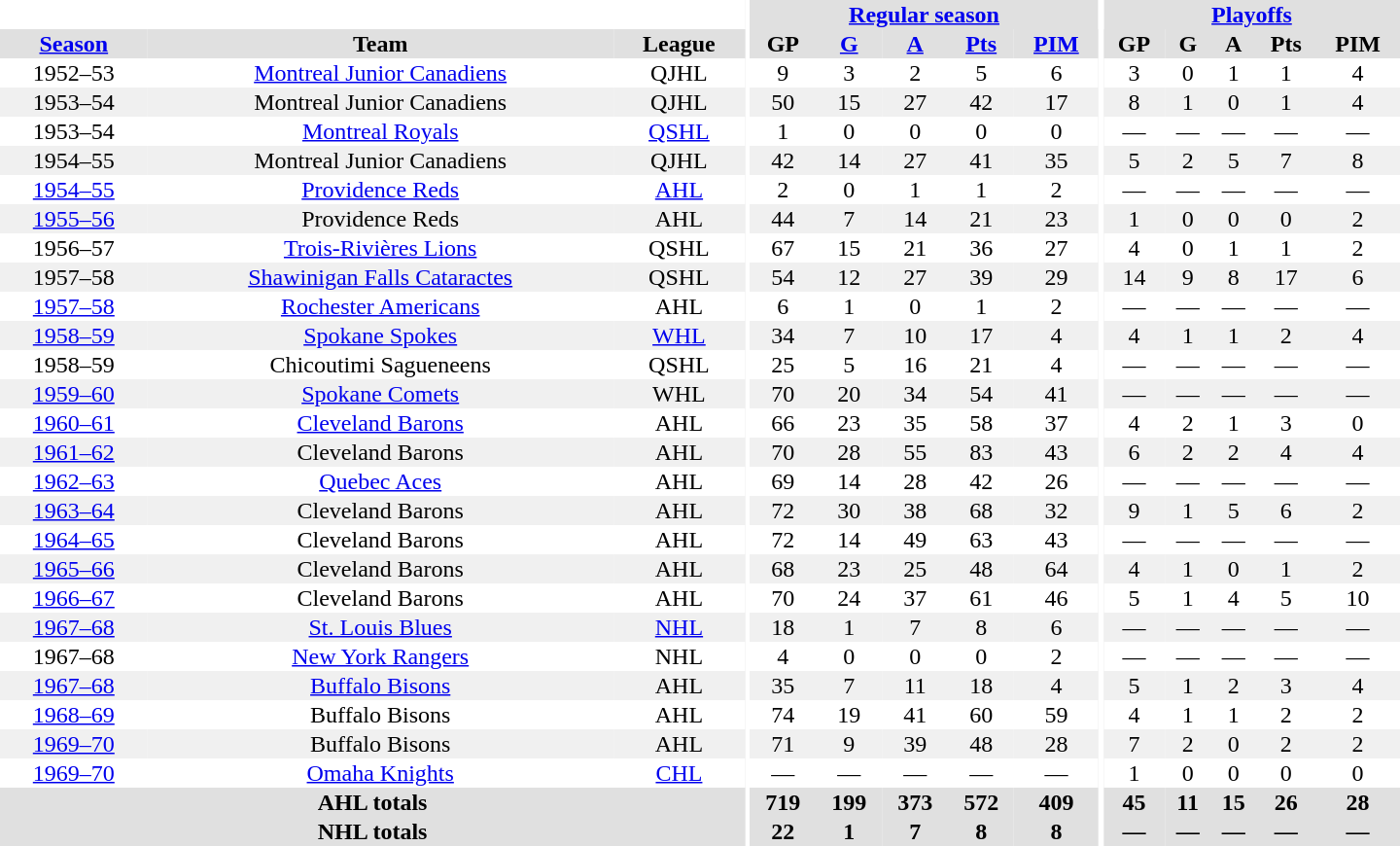<table border="0" cellpadding="1" cellspacing="0" style="text-align:center; width:60em">
<tr bgcolor="#e0e0e0">
<th colspan="3" bgcolor="#ffffff"></th>
<th rowspan="100" bgcolor="#ffffff"></th>
<th colspan="5"><a href='#'>Regular season</a></th>
<th rowspan="100" bgcolor="#ffffff"></th>
<th colspan="5"><a href='#'>Playoffs</a></th>
</tr>
<tr bgcolor="#e0e0e0">
<th><a href='#'>Season</a></th>
<th>Team</th>
<th>League</th>
<th>GP</th>
<th><a href='#'>G</a></th>
<th><a href='#'>A</a></th>
<th><a href='#'>Pts</a></th>
<th><a href='#'>PIM</a></th>
<th>GP</th>
<th>G</th>
<th>A</th>
<th>Pts</th>
<th>PIM</th>
</tr>
<tr>
<td>1952–53</td>
<td><a href='#'>Montreal Junior Canadiens</a></td>
<td>QJHL</td>
<td>9</td>
<td>3</td>
<td>2</td>
<td>5</td>
<td>6</td>
<td>3</td>
<td>0</td>
<td>1</td>
<td>1</td>
<td>4</td>
</tr>
<tr bgcolor="#f0f0f0">
<td>1953–54</td>
<td>Montreal Junior Canadiens</td>
<td>QJHL</td>
<td>50</td>
<td>15</td>
<td>27</td>
<td>42</td>
<td>17</td>
<td>8</td>
<td>1</td>
<td>0</td>
<td>1</td>
<td>4</td>
</tr>
<tr>
<td>1953–54</td>
<td><a href='#'>Montreal Royals</a></td>
<td><a href='#'>QSHL</a></td>
<td>1</td>
<td>0</td>
<td>0</td>
<td>0</td>
<td>0</td>
<td>—</td>
<td>—</td>
<td>—</td>
<td>—</td>
<td>—</td>
</tr>
<tr bgcolor="#f0f0f0">
<td>1954–55</td>
<td>Montreal Junior Canadiens</td>
<td>QJHL</td>
<td>42</td>
<td>14</td>
<td>27</td>
<td>41</td>
<td>35</td>
<td>5</td>
<td>2</td>
<td>5</td>
<td>7</td>
<td>8</td>
</tr>
<tr>
<td><a href='#'>1954–55</a></td>
<td><a href='#'>Providence Reds</a></td>
<td><a href='#'>AHL</a></td>
<td>2</td>
<td>0</td>
<td>1</td>
<td>1</td>
<td>2</td>
<td>—</td>
<td>—</td>
<td>—</td>
<td>—</td>
<td>—</td>
</tr>
<tr bgcolor="#f0f0f0">
<td><a href='#'>1955–56</a></td>
<td>Providence Reds</td>
<td>AHL</td>
<td>44</td>
<td>7</td>
<td>14</td>
<td>21</td>
<td>23</td>
<td>1</td>
<td>0</td>
<td>0</td>
<td>0</td>
<td>2</td>
</tr>
<tr>
<td>1956–57</td>
<td><a href='#'>Trois-Rivières Lions</a></td>
<td>QSHL</td>
<td>67</td>
<td>15</td>
<td>21</td>
<td>36</td>
<td>27</td>
<td>4</td>
<td>0</td>
<td>1</td>
<td>1</td>
<td>2</td>
</tr>
<tr bgcolor="#f0f0f0">
<td>1957–58</td>
<td><a href='#'>Shawinigan Falls Cataractes</a></td>
<td>QSHL</td>
<td>54</td>
<td>12</td>
<td>27</td>
<td>39</td>
<td>29</td>
<td>14</td>
<td>9</td>
<td>8</td>
<td>17</td>
<td>6</td>
</tr>
<tr>
<td><a href='#'>1957–58</a></td>
<td><a href='#'>Rochester Americans</a></td>
<td>AHL</td>
<td>6</td>
<td>1</td>
<td>0</td>
<td>1</td>
<td>2</td>
<td>—</td>
<td>—</td>
<td>—</td>
<td>—</td>
<td>—</td>
</tr>
<tr bgcolor="#f0f0f0">
<td><a href='#'>1958–59</a></td>
<td><a href='#'>Spokane Spokes</a></td>
<td><a href='#'>WHL</a></td>
<td>34</td>
<td>7</td>
<td>10</td>
<td>17</td>
<td>4</td>
<td>4</td>
<td>1</td>
<td>1</td>
<td>2</td>
<td>4</td>
</tr>
<tr>
<td>1958–59</td>
<td>Chicoutimi Sagueneens</td>
<td>QSHL</td>
<td>25</td>
<td>5</td>
<td>16</td>
<td>21</td>
<td>4</td>
<td>—</td>
<td>—</td>
<td>—</td>
<td>—</td>
<td>—</td>
</tr>
<tr bgcolor="#f0f0f0">
<td><a href='#'>1959–60</a></td>
<td><a href='#'>Spokane Comets</a></td>
<td>WHL</td>
<td>70</td>
<td>20</td>
<td>34</td>
<td>54</td>
<td>41</td>
<td>—</td>
<td>—</td>
<td>—</td>
<td>—</td>
<td>—</td>
</tr>
<tr>
<td><a href='#'>1960–61</a></td>
<td><a href='#'>Cleveland Barons</a></td>
<td>AHL</td>
<td>66</td>
<td>23</td>
<td>35</td>
<td>58</td>
<td>37</td>
<td>4</td>
<td>2</td>
<td>1</td>
<td>3</td>
<td>0</td>
</tr>
<tr bgcolor="#f0f0f0">
<td><a href='#'>1961–62</a></td>
<td>Cleveland Barons</td>
<td>AHL</td>
<td>70</td>
<td>28</td>
<td>55</td>
<td>83</td>
<td>43</td>
<td>6</td>
<td>2</td>
<td>2</td>
<td>4</td>
<td>4</td>
</tr>
<tr>
<td><a href='#'>1962–63</a></td>
<td><a href='#'>Quebec Aces</a></td>
<td>AHL</td>
<td>69</td>
<td>14</td>
<td>28</td>
<td>42</td>
<td>26</td>
<td>—</td>
<td>—</td>
<td>—</td>
<td>—</td>
<td>—</td>
</tr>
<tr bgcolor="#f0f0f0">
<td><a href='#'>1963–64</a></td>
<td>Cleveland Barons</td>
<td>AHL</td>
<td>72</td>
<td>30</td>
<td>38</td>
<td>68</td>
<td>32</td>
<td>9</td>
<td>1</td>
<td>5</td>
<td>6</td>
<td>2</td>
</tr>
<tr>
<td><a href='#'>1964–65</a></td>
<td>Cleveland Barons</td>
<td>AHL</td>
<td>72</td>
<td>14</td>
<td>49</td>
<td>63</td>
<td>43</td>
<td>—</td>
<td>—</td>
<td>—</td>
<td>—</td>
<td>—</td>
</tr>
<tr bgcolor="#f0f0f0">
<td><a href='#'>1965–66</a></td>
<td>Cleveland Barons</td>
<td>AHL</td>
<td>68</td>
<td>23</td>
<td>25</td>
<td>48</td>
<td>64</td>
<td>4</td>
<td>1</td>
<td>0</td>
<td>1</td>
<td>2</td>
</tr>
<tr>
<td><a href='#'>1966–67</a></td>
<td>Cleveland Barons</td>
<td>AHL</td>
<td>70</td>
<td>24</td>
<td>37</td>
<td>61</td>
<td>46</td>
<td>5</td>
<td>1</td>
<td>4</td>
<td>5</td>
<td>10</td>
</tr>
<tr bgcolor="#f0f0f0">
<td><a href='#'>1967–68</a></td>
<td><a href='#'>St. Louis Blues</a></td>
<td><a href='#'>NHL</a></td>
<td>18</td>
<td>1</td>
<td>7</td>
<td>8</td>
<td>6</td>
<td>—</td>
<td>—</td>
<td>—</td>
<td>—</td>
<td>—</td>
</tr>
<tr>
<td>1967–68</td>
<td><a href='#'>New York Rangers</a></td>
<td>NHL</td>
<td>4</td>
<td>0</td>
<td>0</td>
<td>0</td>
<td>2</td>
<td>—</td>
<td>—</td>
<td>—</td>
<td>—</td>
<td>—</td>
</tr>
<tr bgcolor="#f0f0f0">
<td><a href='#'>1967–68</a></td>
<td><a href='#'>Buffalo Bisons</a></td>
<td>AHL</td>
<td>35</td>
<td>7</td>
<td>11</td>
<td>18</td>
<td>4</td>
<td>5</td>
<td>1</td>
<td>2</td>
<td>3</td>
<td>4</td>
</tr>
<tr>
<td><a href='#'>1968–69</a></td>
<td>Buffalo Bisons</td>
<td>AHL</td>
<td>74</td>
<td>19</td>
<td>41</td>
<td>60</td>
<td>59</td>
<td>4</td>
<td>1</td>
<td>1</td>
<td>2</td>
<td>2</td>
</tr>
<tr bgcolor="#f0f0f0">
<td><a href='#'>1969–70</a></td>
<td>Buffalo Bisons</td>
<td>AHL</td>
<td>71</td>
<td>9</td>
<td>39</td>
<td>48</td>
<td>28</td>
<td>7</td>
<td>2</td>
<td>0</td>
<td>2</td>
<td>2</td>
</tr>
<tr>
<td><a href='#'>1969–70</a></td>
<td><a href='#'>Omaha Knights</a></td>
<td><a href='#'>CHL</a></td>
<td>—</td>
<td>—</td>
<td>—</td>
<td>—</td>
<td>—</td>
<td>1</td>
<td>0</td>
<td>0</td>
<td>0</td>
<td>0</td>
</tr>
<tr bgcolor="#e0e0e0">
<th colspan="3">AHL totals</th>
<th>719</th>
<th>199</th>
<th>373</th>
<th>572</th>
<th>409</th>
<th>45</th>
<th>11</th>
<th>15</th>
<th>26</th>
<th>28</th>
</tr>
<tr bgcolor="#e0e0e0">
<th colspan="3">NHL totals</th>
<th>22</th>
<th>1</th>
<th>7</th>
<th>8</th>
<th>8</th>
<th>—</th>
<th>—</th>
<th>—</th>
<th>—</th>
<th>—</th>
</tr>
</table>
